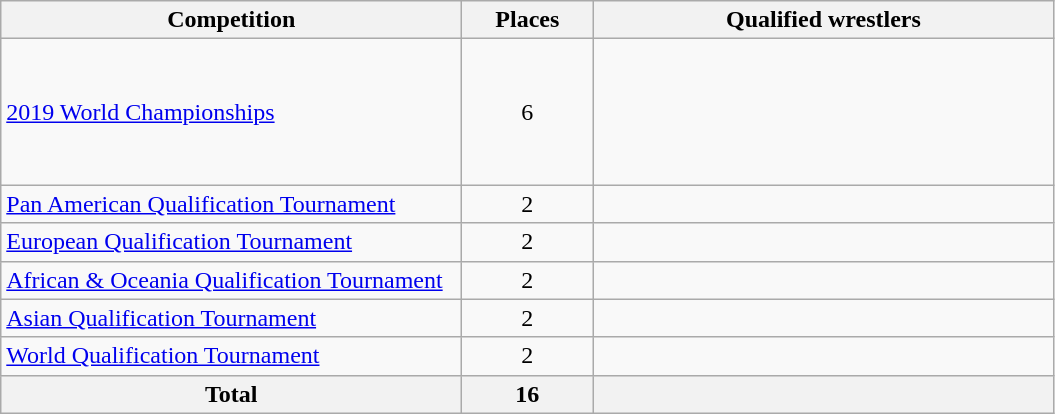<table class = "wikitable">
<tr>
<th width=300>Competition</th>
<th width=80>Places</th>
<th width=300>Qualified wrestlers</th>
</tr>
<tr>
<td><a href='#'>2019 World Championships</a></td>
<td align="center">6</td>
<td><br><br><br><br><br></td>
</tr>
<tr>
<td><a href='#'>Pan American Qualification Tournament</a></td>
<td align="center">2</td>
<td><br></td>
</tr>
<tr>
<td><a href='#'>European Qualification Tournament</a></td>
<td align="center">2</td>
<td><br></td>
</tr>
<tr>
<td><a href='#'>African & Oceania Qualification Tournament</a></td>
<td align="center">2</td>
<td><br></td>
</tr>
<tr>
<td><a href='#'>Asian Qualification Tournament</a></td>
<td align="center">2</td>
<td><br></td>
</tr>
<tr>
<td><a href='#'>World Qualification Tournament</a></td>
<td align="center">2</td>
<td><br></td>
</tr>
<tr>
<th>Total</th>
<th>16</th>
<th></th>
</tr>
</table>
